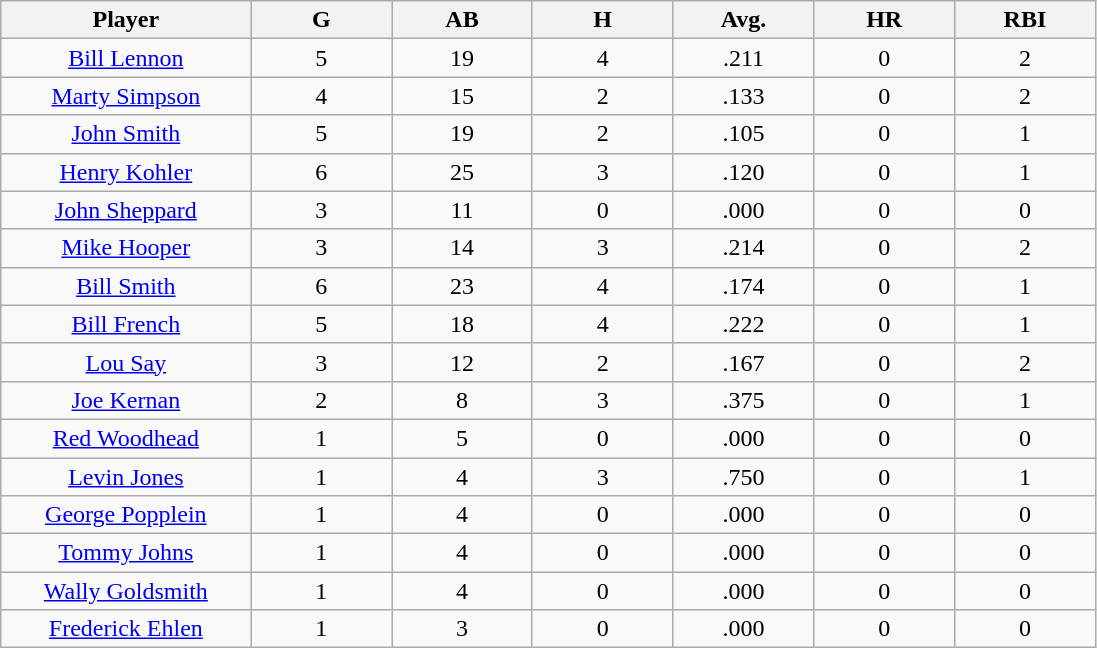<table class="wikitable sortable">
<tr>
<th bgcolor="#DDDDFF" width="16%">Player</th>
<th bgcolor="#DDDDFF" width="9%">G</th>
<th bgcolor="#DDDDFF" width="9%">AB</th>
<th bgcolor="#DDDDFF" width="9%">H</th>
<th bgcolor="#DDDDFF" width="9%">Avg.</th>
<th bgcolor="#DDDDFF" width="9%">HR</th>
<th bgcolor="#DDDDFF" width="9%">RBI</th>
</tr>
<tr align=center>
<td><a href='#'>Bill Lennon</a></td>
<td>5</td>
<td>19</td>
<td>4</td>
<td>.211</td>
<td>0</td>
<td>2</td>
</tr>
<tr align=center>
<td><a href='#'>Marty Simpson</a></td>
<td>4</td>
<td>15</td>
<td>2</td>
<td>.133</td>
<td>0</td>
<td>2</td>
</tr>
<tr align=center>
<td><a href='#'>John Smith</a></td>
<td>5</td>
<td>19</td>
<td>2</td>
<td>.105</td>
<td>0</td>
<td>1</td>
</tr>
<tr align=center>
<td><a href='#'>Henry Kohler</a></td>
<td>6</td>
<td>25</td>
<td>3</td>
<td>.120</td>
<td>0</td>
<td>1</td>
</tr>
<tr align=center>
<td><a href='#'>John Sheppard</a></td>
<td>3</td>
<td>11</td>
<td>0</td>
<td>.000</td>
<td>0</td>
<td>0</td>
</tr>
<tr align=center>
<td><a href='#'>Mike Hooper</a></td>
<td>3</td>
<td>14</td>
<td>3</td>
<td>.214</td>
<td>0</td>
<td>2</td>
</tr>
<tr align=center>
<td><a href='#'>Bill Smith</a></td>
<td>6</td>
<td>23</td>
<td>4</td>
<td>.174</td>
<td>0</td>
<td>1</td>
</tr>
<tr align=center>
<td><a href='#'>Bill French</a></td>
<td>5</td>
<td>18</td>
<td>4</td>
<td>.222</td>
<td>0</td>
<td>1</td>
</tr>
<tr align=center>
<td><a href='#'>Lou Say</a></td>
<td>3</td>
<td>12</td>
<td>2</td>
<td>.167</td>
<td>0</td>
<td>2</td>
</tr>
<tr align=center>
<td><a href='#'>Joe Kernan</a></td>
<td>2</td>
<td>8</td>
<td>3</td>
<td>.375</td>
<td>0</td>
<td>1</td>
</tr>
<tr align=center>
<td><a href='#'>Red Woodhead</a></td>
<td>1</td>
<td>5</td>
<td>0</td>
<td>.000</td>
<td>0</td>
<td>0</td>
</tr>
<tr align=center>
<td><a href='#'>Levin Jones</a></td>
<td>1</td>
<td>4</td>
<td>3</td>
<td>.750</td>
<td>0</td>
<td>1</td>
</tr>
<tr align=center>
<td><a href='#'>George Popplein</a></td>
<td>1</td>
<td>4</td>
<td>0</td>
<td>.000</td>
<td>0</td>
<td>0</td>
</tr>
<tr align=center>
<td><a href='#'>Tommy Johns</a></td>
<td>1</td>
<td>4</td>
<td>0</td>
<td>.000</td>
<td>0</td>
<td>0</td>
</tr>
<tr align=center>
<td><a href='#'>Wally Goldsmith</a></td>
<td>1</td>
<td>4</td>
<td>0</td>
<td>.000</td>
<td>0</td>
<td>0</td>
</tr>
<tr align=center>
<td><a href='#'>Frederick Ehlen</a></td>
<td>1</td>
<td>3</td>
<td>0</td>
<td>.000</td>
<td>0</td>
<td>0</td>
</tr>
</table>
